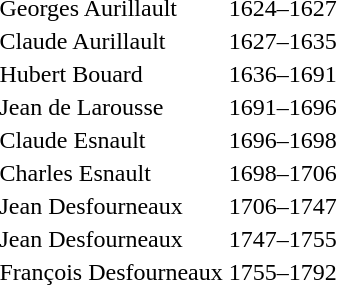<table>
<tr>
<td>Georges Aurillault</td>
<td>1624–1627</td>
</tr>
<tr>
<td>Claude Aurillault</td>
<td>1627–1635</td>
</tr>
<tr>
<td>Hubert Bouard</td>
<td>1636–1691</td>
</tr>
<tr>
<td>Jean de Larousse</td>
<td>1691–1696</td>
</tr>
<tr>
<td>Claude Esnault</td>
<td>1696–1698</td>
</tr>
<tr>
<td>Charles Esnault</td>
<td>1698–1706</td>
</tr>
<tr>
<td>Jean Desfourneaux</td>
<td>1706–1747</td>
</tr>
<tr>
<td>Jean Desfourneaux</td>
<td>1747–1755</td>
</tr>
<tr>
<td>François Desfourneaux</td>
<td>1755–1792</td>
</tr>
</table>
